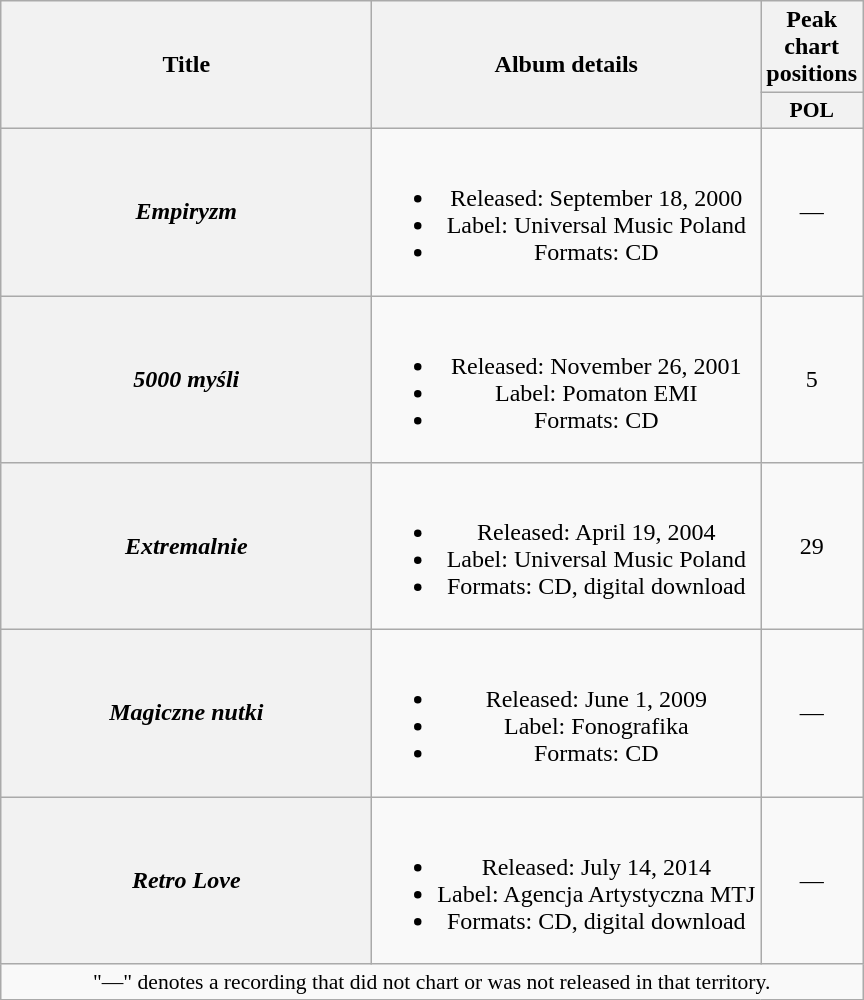<table class="wikitable plainrowheaders" style="text-align:center;">
<tr>
<th scope="col" rowspan="2" style="width:15em;">Title</th>
<th scope="col" rowspan="2">Album details</th>
<th scope="col" colspan="1">Peak chart positions</th>
</tr>
<tr>
<th scope="col" style="width:3em;font-size:90%;">POL<br></th>
</tr>
<tr>
<th scope="row"><em>Empiryzm</em></th>
<td><br><ul><li>Released: September 18, 2000</li><li>Label: Universal Music Poland</li><li>Formats: CD</li></ul></td>
<td>—</td>
</tr>
<tr>
<th scope="row"><em>5000 myśli</em></th>
<td><br><ul><li>Released: November 26, 2001</li><li>Label: Pomaton EMI</li><li>Formats: CD</li></ul></td>
<td>5</td>
</tr>
<tr>
<th scope="row"><em>Extremalnie</em></th>
<td><br><ul><li>Released: April 19, 2004</li><li>Label: Universal Music Poland</li><li>Formats: CD, digital download</li></ul></td>
<td>29</td>
</tr>
<tr>
<th scope="row"><em>Magiczne nutki</em></th>
<td><br><ul><li>Released: June 1, 2009</li><li>Label: Fonografika</li><li>Formats: CD</li></ul></td>
<td>—</td>
</tr>
<tr>
<th scope="row"><em>Retro Love</em></th>
<td><br><ul><li>Released: July 14, 2014</li><li>Label: Agencja Artystyczna MTJ</li><li>Formats: CD, digital download</li></ul></td>
<td>—</td>
</tr>
<tr>
<td colspan="20" style="font-size:90%">"—" denotes a recording that did not chart or was not released in that territory.</td>
</tr>
</table>
